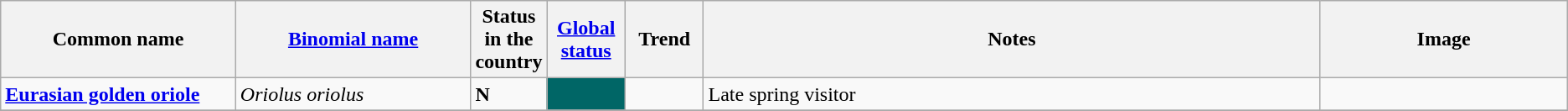<table class="wikitable sortable">
<tr>
<th width="15%">Common name</th>
<th width="15%"><a href='#'>Binomial name</a></th>
<th data-sort-type="number" width="1%">Status in the country</th>
<th width="5%"><a href='#'>Global status</a></th>
<th width="5%">Trend</th>
<th class="unsortable">Notes</th>
<th class="unsortable">Image</th>
</tr>
<tr>
<td><strong><a href='#'>Eurasian golden oriole</a></strong></td>
<td><em>Oriolus oriolus</em></td>
<td><strong>N</strong></td>
<td align=center style="background: #006666"></td>
<td align=center></td>
<td>Late spring visitor</td>
<td></td>
</tr>
<tr>
</tr>
</table>
